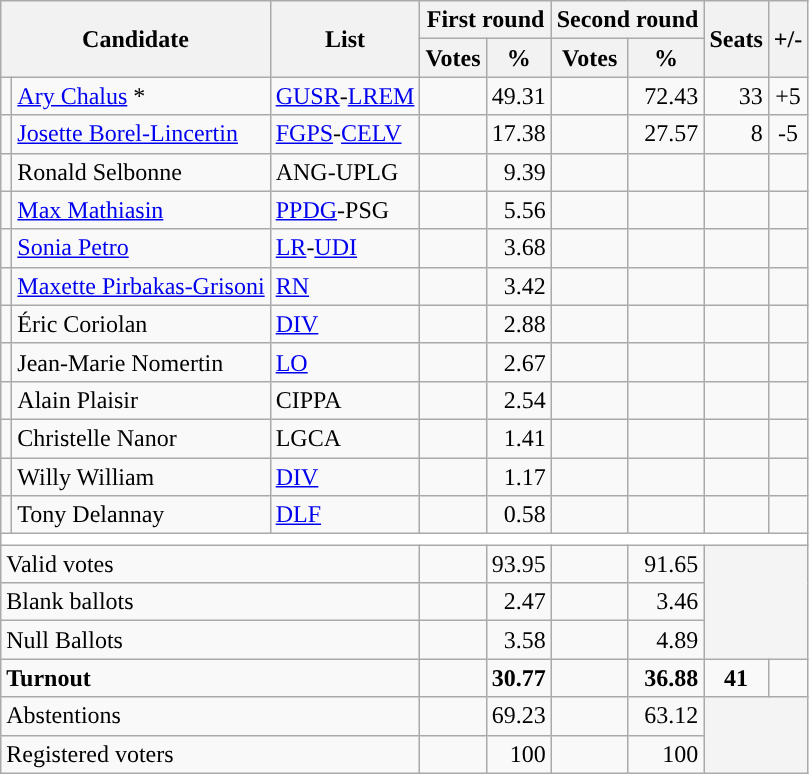<table class="wikitable centre" style="text-align:right;">
<tr>
<th rowspan=2 colspan=2 scope=col>Candidate</th>
<th rowspan=2 scope=col>List</th>
<th colspan=2 scope=col>First round</th>
<th colspan=2 scope=col>Second round</th>
<th rowspan=2 scope=col>Seats</th>
<th rowspan=2 scope=col>+/-</th>
</tr>
<tr>
<th scope=col>Votes</th>
<th scope=col>%</th>
<th scope=col>Votes</th>
<th scope=col>%</th>
</tr>
<tr>
<td style="color:inherit;background:"></td>
<td align="left"><a href='#'>Ary Chalus</a> *</td>
<td align="left"><a href='#'>GUSR</a>-<a href='#'>LREM</a></td>
<td></td>
<td>49.31</td>
<td></td>
<td>72.43</td>
<td>33</td>
<td align="center">+5</td>
</tr>
<tr>
<td style="color:inherit;background:"></td>
<td align="left"><a href='#'>Josette Borel-Lincertin</a></td>
<td align="left"><a href='#'>FGPS</a>-<a href='#'>CELV</a></td>
<td></td>
<td>17.38</td>
<td></td>
<td>27.57</td>
<td>8</td>
<td align="center">-5</td>
</tr>
<tr>
<td style="color:inherit;background:"></td>
<td align="left">Ronald Selbonne</td>
<td align="left">ANG-UPLG</td>
<td></td>
<td>9.39</td>
<td></td>
<td></td>
<td></td>
<td align="center"></td>
</tr>
<tr>
<td style="color:inherit;background:"></td>
<td align="left"><a href='#'>Max Mathiasin</a></td>
<td align="left"><a href='#'>PPDG</a>-PSG</td>
<td></td>
<td>5.56</td>
<td></td>
<td></td>
<td></td>
<td align="center"></td>
</tr>
<tr>
<td style="color:inherit;background:"></td>
<td align="left"><a href='#'>Sonia Petro</a></td>
<td align="left"><a href='#'>LR</a>-<a href='#'>UDI</a></td>
<td></td>
<td>3.68</td>
<td></td>
<td></td>
<td></td>
<td align="center"></td>
</tr>
<tr>
<td style="color:inherit;background:"></td>
<td align="left"><a href='#'>Maxette Pirbakas-Grisoni</a></td>
<td align="left"><a href='#'>RN</a></td>
<td></td>
<td>3.42</td>
<td></td>
<td></td>
<td></td>
<td align="center"></td>
</tr>
<tr>
<td style="color:inherit;background:"></td>
<td align="left">Éric Coriolan</td>
<td align="left"><a href='#'>DIV</a></td>
<td></td>
<td>2.88</td>
<td></td>
<td></td>
<td></td>
<td align="center"></td>
</tr>
<tr>
<td style="color:inherit;background:"></td>
<td align="left">Jean-Marie Nomertin</td>
<td align="left"><a href='#'>LO</a></td>
<td></td>
<td>2.67</td>
<td></td>
<td></td>
<td></td>
<td align="center"></td>
</tr>
<tr>
<td style="color:inherit;background:"></td>
<td align="left">Alain Plaisir</td>
<td align="left">CIPPA</td>
<td></td>
<td>2.54</td>
<td></td>
<td></td>
<td></td>
<td align="center"></td>
</tr>
<tr>
<td style="color:inherit;background:"></td>
<td align="left">Christelle Nanor</td>
<td align="left">LGCA</td>
<td></td>
<td>1.41</td>
<td></td>
<td></td>
<td></td>
<td align="center"></td>
</tr>
<tr>
<td style="color:inherit;background:"></td>
<td align="left">Willy William</td>
<td align="left"><a href='#'>DIV</a></td>
<td></td>
<td>1.17</td>
<td></td>
<td></td>
<td></td>
<td align="center"></td>
</tr>
<tr>
<td style="color:inherit;background:"></td>
<td align="left">Tony Delannay</td>
<td align="left"><a href='#'>DLF</a></td>
<td></td>
<td>0.58</td>
<td></td>
<td></td>
<td></td>
<td align="center"></td>
</tr>
<tr style="background:white;">
<td colspan=9></td>
</tr>
<tr>
<td colspan=3 style="text-align:left;">Valid votes</td>
<td></td>
<td>93.95</td>
<td></td>
<td>91.65</td>
<td colspan="2" rowspan="3" bgcolor=#F4F4F4></td>
</tr>
<tr>
<td colspan=3 style="text-align:left;">Blank ballots</td>
<td></td>
<td>2.47</td>
<td></td>
<td>3.46</td>
</tr>
<tr>
<td colspan=3 style="text-align:left;">Null Ballots</td>
<td></td>
<td>3.58</td>
<td></td>
<td>4.89</td>
</tr>
<tr style="font-weight:bold;">
<td colspan=3 style="text-align:left;">Turnout</td>
<td></td>
<td>30.77</td>
<td></td>
<td>36.88</td>
<td align=center>41</td>
<td align=center></td>
</tr>
<tr>
<td colspan=3 style="text-align:left;">Abstentions</td>
<td></td>
<td>69.23</td>
<td></td>
<td>63.12</td>
<td colspan="2" rowspan="2" bgcolor=#F4F4F4></td>
</tr>
<tr>
<td colspan=3 style="text-align:left;">Registered voters</td>
<td></td>
<td>100</td>
<td></td>
<td>100</td>
</tr>
</table>
